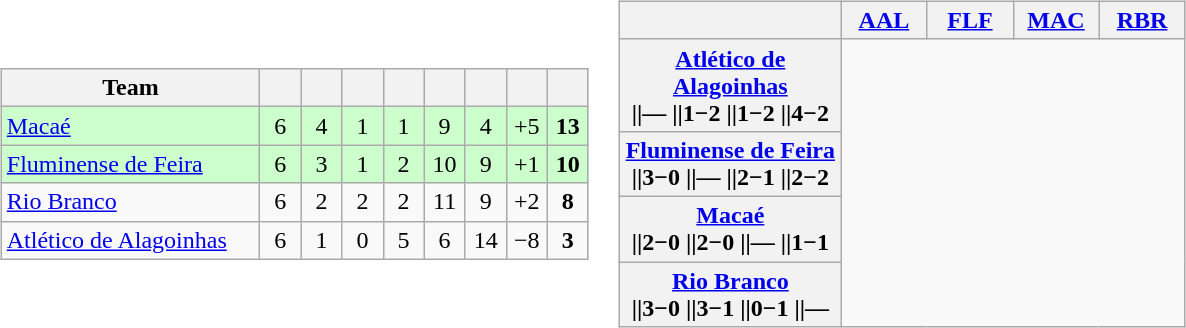<table>
<tr>
<td><br><table class="wikitable" style="text-align: center;">
<tr>
<th width=165>Team</th>
<th width=20></th>
<th width=20></th>
<th width=20></th>
<th width=20></th>
<th width=20></th>
<th width=20></th>
<th width=20></th>
<th width=20></th>
</tr>
<tr bgcolor=#CCFFCC>
<td align=left> <a href='#'>Macaé</a></td>
<td>6</td>
<td>4</td>
<td>1</td>
<td>1</td>
<td>9</td>
<td>4</td>
<td>+5</td>
<td><strong>13</strong></td>
</tr>
<tr bgcolor=#CCFFCC>
<td align=left> <a href='#'>Fluminense de Feira</a></td>
<td>6</td>
<td>3</td>
<td>1</td>
<td>2</td>
<td>10</td>
<td>9</td>
<td>+1</td>
<td><strong>10</strong></td>
</tr>
<tr>
<td align=left> <a href='#'>Rio Branco</a></td>
<td>6</td>
<td>2</td>
<td>2</td>
<td>2</td>
<td>11</td>
<td>9</td>
<td>+2</td>
<td><strong>8</strong></td>
</tr>
<tr>
<td align=left> <a href='#'>Atlético de Alagoinhas</a></td>
<td>6</td>
<td>1</td>
<td>0</td>
<td>5</td>
<td>6</td>
<td>14</td>
<td>−8</td>
<td><strong>3</strong></td>
</tr>
</table>
</td>
<td><br><table class="wikitable" style="text-align:center">
<tr>
<th width="140"> </th>
<th width="50"><a href='#'>AAL</a></th>
<th width="50"><a href='#'>FLF</a></th>
<th width="50"><a href='#'>MAC</a></th>
<th width="50"><a href='#'>RBR</a></th>
</tr>
<tr>
<th><a href='#'>Atlético de Alagoinhas</a><br> ||—
 ||1−2
 ||1−2
 ||4−2</th>
</tr>
<tr>
<th><a href='#'>Fluminense de Feira</a><br> ||3−0
 ||—
 ||2−1
 ||2−2</th>
</tr>
<tr>
<th><a href='#'>Macaé</a><br> ||2−0
 ||2−0
 ||—
 ||1−1</th>
</tr>
<tr>
<th><a href='#'>Rio Branco</a><br> ||3−0
 ||3−1
 ||0−1
 ||—</th>
</tr>
</table>
</td>
</tr>
</table>
